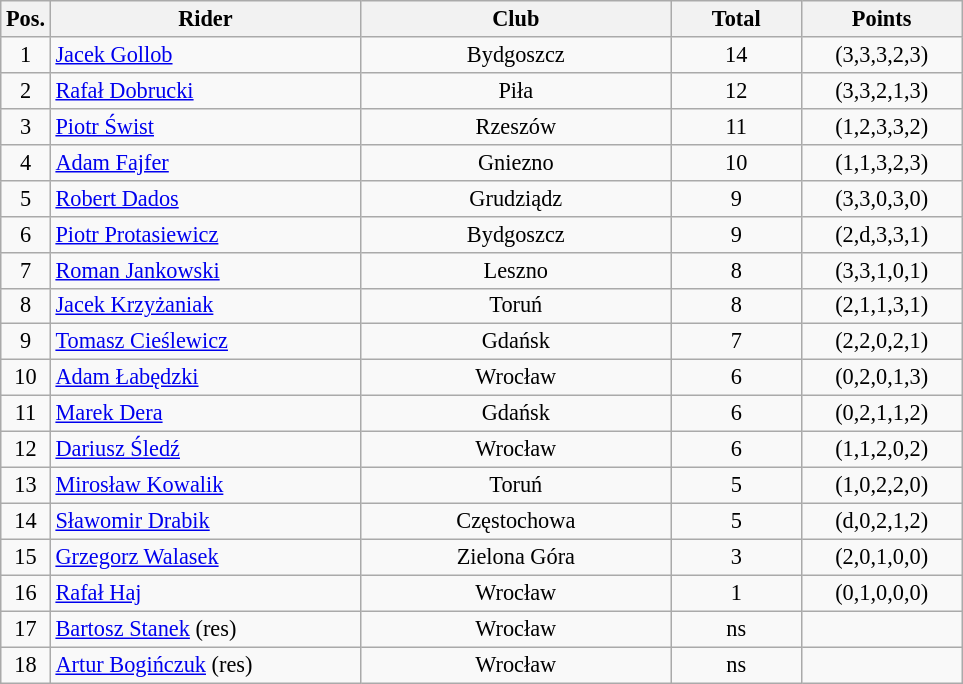<table class=wikitable style="font-size:93%;">
<tr>
<th width=25px>Pos.</th>
<th width=200px>Rider</th>
<th width=200px>Club</th>
<th width=80px>Total</th>
<th width=100px>Points</th>
</tr>
<tr align=center>
<td>1</td>
<td align=left><a href='#'>Jacek Gollob</a></td>
<td>Bydgoszcz</td>
<td>14</td>
<td>(3,3,3,2,3)</td>
</tr>
<tr align=center>
<td>2</td>
<td align=left><a href='#'>Rafał Dobrucki</a></td>
<td>Piła</td>
<td>12</td>
<td>(3,3,2,1,3)</td>
</tr>
<tr align=center>
<td>3</td>
<td align=left><a href='#'>Piotr Świst</a></td>
<td>Rzeszów</td>
<td>11</td>
<td>(1,2,3,3,2)</td>
</tr>
<tr align=center>
<td>4</td>
<td align=left><a href='#'>Adam Fajfer</a></td>
<td>Gniezno</td>
<td>10</td>
<td>(1,1,3,2,3)</td>
</tr>
<tr align=center>
<td>5</td>
<td align=left><a href='#'>Robert Dados</a></td>
<td>Grudziądz</td>
<td>9</td>
<td>(3,3,0,3,0)</td>
</tr>
<tr align=center>
<td>6</td>
<td align=left><a href='#'>Piotr Protasiewicz</a></td>
<td>Bydgoszcz</td>
<td>9</td>
<td>(2,d,3,3,1)</td>
</tr>
<tr align=center>
<td>7</td>
<td align=left><a href='#'>Roman Jankowski</a></td>
<td>Leszno</td>
<td>8</td>
<td>(3,3,1,0,1)</td>
</tr>
<tr align=center>
<td>8</td>
<td align=left><a href='#'>Jacek Krzyżaniak</a></td>
<td>Toruń</td>
<td>8</td>
<td>(2,1,1,3,1)</td>
</tr>
<tr align=center>
<td>9</td>
<td align=left><a href='#'>Tomasz Cieślewicz</a></td>
<td>Gdańsk</td>
<td>7</td>
<td>(2,2,0,2,1)</td>
</tr>
<tr align=center>
<td>10</td>
<td align=left><a href='#'>Adam Łabędzki</a></td>
<td>Wrocław</td>
<td>6</td>
<td>(0,2,0,1,3)</td>
</tr>
<tr align=center>
<td>11</td>
<td align=left><a href='#'>Marek Dera</a></td>
<td>Gdańsk</td>
<td>6</td>
<td>(0,2,1,1,2)</td>
</tr>
<tr align=center>
<td>12</td>
<td align=left><a href='#'>Dariusz Śledź</a></td>
<td>Wrocław</td>
<td>6</td>
<td>(1,1,2,0,2)</td>
</tr>
<tr align=center>
<td>13</td>
<td align=left><a href='#'>Mirosław Kowalik</a></td>
<td>Toruń</td>
<td>5</td>
<td>(1,0,2,2,0)</td>
</tr>
<tr align=center>
<td>14</td>
<td align=left><a href='#'>Sławomir Drabik</a></td>
<td>Częstochowa</td>
<td>5</td>
<td>(d,0,2,1,2)</td>
</tr>
<tr align=center>
<td>15</td>
<td align=left><a href='#'>Grzegorz Walasek</a></td>
<td>Zielona Góra</td>
<td>3</td>
<td>(2,0,1,0,0)</td>
</tr>
<tr align=center>
<td>16</td>
<td align=left><a href='#'>Rafał Haj</a></td>
<td>Wrocław</td>
<td>1</td>
<td>(0,1,0,0,0)</td>
</tr>
<tr align=center>
<td>17</td>
<td align=left><a href='#'>Bartosz Stanek</a> (res)</td>
<td>Wrocław</td>
<td>ns</td>
<td></td>
</tr>
<tr align=center>
<td>18</td>
<td align=left><a href='#'>Artur Bogińczuk</a> (res)</td>
<td>Wrocław</td>
<td>ns</td>
<td></td>
</tr>
</table>
